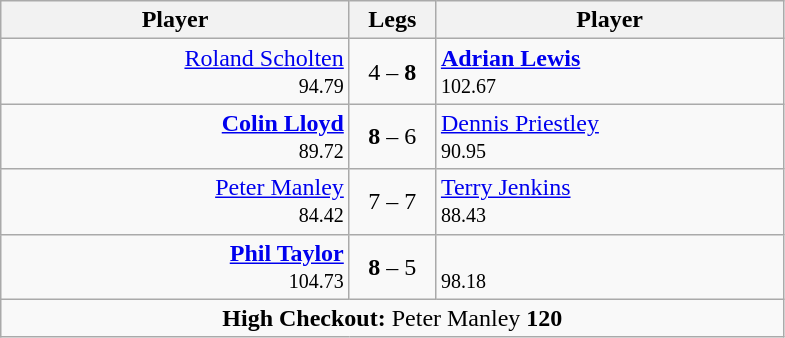<table class=wikitable style="text-align|center">
<tr>
<th width=225>Player</th>
<th width=50>Legs</th>
<th width=225>Player</th>
</tr>
<tr align=left>
<td align=right><a href='#'>Roland Scholten</a>  <br> <small><span>94.79</span></small></td>
<td align=center>4 – <strong>8</strong></td>
<td> <strong><a href='#'>Adrian Lewis</a></strong> <br> <small><span>102.67</span></small></td>
</tr>
<tr align=left>
<td align=right><strong><a href='#'>Colin Lloyd</a></strong>  <br> <small><span>89.72</span></small></td>
<td align=center><strong>8</strong> – 6</td>
<td> <a href='#'>Dennis Priestley</a> <br> <small><span>90.95</span></small></td>
</tr>
<tr align=left>
<td align=right><a href='#'>Peter Manley</a>  <br> <small><span>84.42</span></small></td>
<td align=center>7 – 7</td>
<td> <a href='#'>Terry Jenkins</a> <br> <small><span>88.43</span></small></td>
</tr>
<tr align=left>
<td align=right><strong><a href='#'>Phil Taylor</a></strong>  <br> <small><span>104.73</span></small></td>
<td align=center><strong>8</strong> – 5</td>
<td> <br> <small><span>98.18</span></small></td>
</tr>
<tr align=center>
<td colspan="3"><strong>High Checkout:</strong> Peter Manley <strong>120</strong></td>
</tr>
</table>
